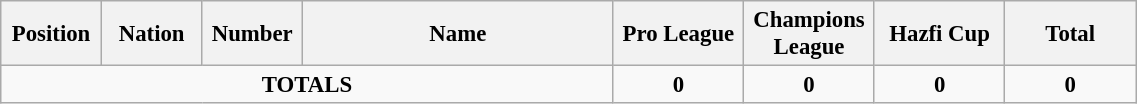<table class="wikitable" style="font-size: 95%; text-align: center;">
<tr>
<th width=60>Position</th>
<th width=60>Nation</th>
<th width=60>Number</th>
<th width=200>Name</th>
<th width=80>Pro League</th>
<th width=80>Champions League</th>
<th width=80>Hazfi Cup</th>
<th width=80>Total</th>
</tr>
<tr>
<td colspan="4"><strong>TOTALS</strong></td>
<td><strong>0</strong></td>
<td><strong>0</strong></td>
<td><strong>0</strong></td>
<td><strong>0</strong></td>
</tr>
</table>
